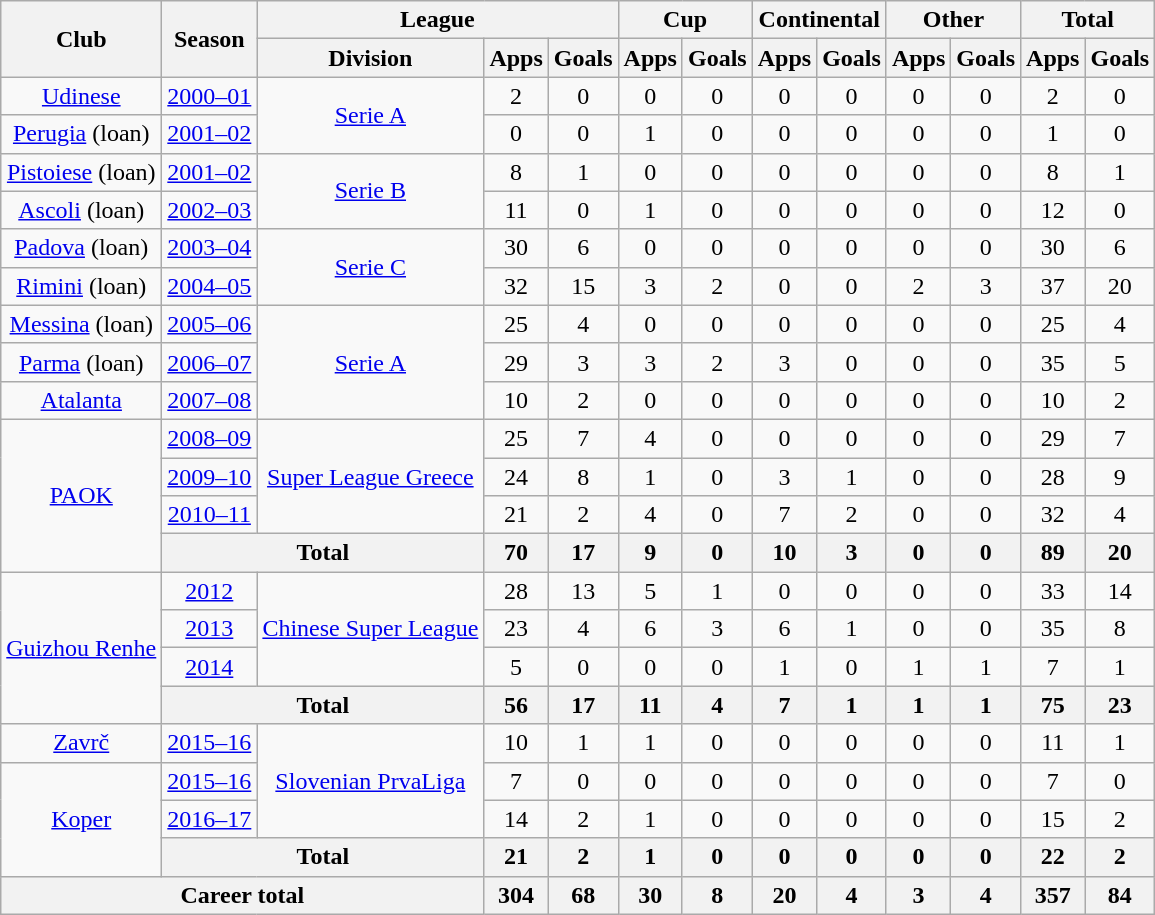<table class="wikitable" style="text-align:center">
<tr>
<th rowspan=2>Club</th>
<th rowspan=2>Season</th>
<th colspan=3>League</th>
<th colspan=2>Cup</th>
<th colspan=2>Continental</th>
<th colspan=2>Other</th>
<th colspan=2>Total</th>
</tr>
<tr>
<th>Division</th>
<th>Apps</th>
<th>Goals</th>
<th>Apps</th>
<th>Goals</th>
<th>Apps</th>
<th>Goals</th>
<th>Apps</th>
<th>Goals</th>
<th>Apps</th>
<th>Goals</th>
</tr>
<tr>
<td rowspan="1"><a href='#'>Udinese</a></td>
<td><a href='#'>2000–01</a></td>
<td rowspan="2"><a href='#'>Serie A</a></td>
<td>2</td>
<td>0</td>
<td>0</td>
<td>0</td>
<td>0</td>
<td>0</td>
<td>0</td>
<td>0</td>
<td>2</td>
<td>0</td>
</tr>
<tr>
<td rowspan="1"><a href='#'>Perugia</a> (loan)</td>
<td><a href='#'>2001–02</a></td>
<td>0</td>
<td>0</td>
<td>1</td>
<td>0</td>
<td>0</td>
<td>0</td>
<td>0</td>
<td>0</td>
<td>1</td>
<td>0</td>
</tr>
<tr>
<td rowspan="1"><a href='#'>Pistoiese</a> (loan)</td>
<td><a href='#'>2001–02</a></td>
<td rowspan="2"><a href='#'>Serie B</a></td>
<td>8</td>
<td>1</td>
<td>0</td>
<td>0</td>
<td>0</td>
<td>0</td>
<td>0</td>
<td>0</td>
<td>8</td>
<td>1</td>
</tr>
<tr>
<td rowspan="1"><a href='#'>Ascoli</a> (loan)</td>
<td><a href='#'>2002–03</a></td>
<td>11</td>
<td>0</td>
<td>1</td>
<td>0</td>
<td>0</td>
<td>0</td>
<td>0</td>
<td>0</td>
<td>12</td>
<td>0</td>
</tr>
<tr>
<td rowspan="1"><a href='#'>Padova</a> (loan)</td>
<td><a href='#'>2003–04</a></td>
<td rowspan="2"><a href='#'>Serie C</a></td>
<td>30</td>
<td>6</td>
<td>0</td>
<td>0</td>
<td>0</td>
<td>0</td>
<td>0</td>
<td>0</td>
<td>30</td>
<td>6</td>
</tr>
<tr>
<td rowspan="1"><a href='#'>Rimini</a> (loan)</td>
<td><a href='#'>2004–05</a></td>
<td>32</td>
<td>15</td>
<td>3</td>
<td>2</td>
<td>0</td>
<td>0</td>
<td>2</td>
<td>3</td>
<td>37</td>
<td>20</td>
</tr>
<tr>
<td rowspan="1"><a href='#'>Messina</a> (loan)</td>
<td><a href='#'>2005–06</a></td>
<td rowspan="3"><a href='#'>Serie A</a></td>
<td>25</td>
<td>4</td>
<td>0</td>
<td>0</td>
<td>0</td>
<td>0</td>
<td>0</td>
<td>0</td>
<td>25</td>
<td>4</td>
</tr>
<tr>
<td rowspan="1"><a href='#'>Parma</a> (loan)</td>
<td><a href='#'>2006–07</a></td>
<td>29</td>
<td>3</td>
<td>3</td>
<td>2</td>
<td>3</td>
<td>0</td>
<td>0</td>
<td>0</td>
<td>35</td>
<td>5</td>
</tr>
<tr>
<td><a href='#'>Atalanta</a></td>
<td><a href='#'>2007–08</a></td>
<td>10</td>
<td>2</td>
<td>0</td>
<td>0</td>
<td>0</td>
<td>0</td>
<td>0</td>
<td>0</td>
<td>10</td>
<td>2</td>
</tr>
<tr>
<td rowspan="4"><a href='#'>PAOK</a></td>
<td><a href='#'>2008–09</a></td>
<td rowspan="3"><a href='#'>Super League Greece</a></td>
<td>25</td>
<td>7</td>
<td>4</td>
<td>0</td>
<td>0</td>
<td>0</td>
<td>0</td>
<td>0</td>
<td>29</td>
<td>7</td>
</tr>
<tr>
<td><a href='#'>2009–10</a></td>
<td>24</td>
<td>8</td>
<td>1</td>
<td>0</td>
<td>3</td>
<td>1</td>
<td>0</td>
<td>0</td>
<td>28</td>
<td>9</td>
</tr>
<tr>
<td><a href='#'>2010–11</a></td>
<td>21</td>
<td>2</td>
<td>4</td>
<td>0</td>
<td>7</td>
<td>2</td>
<td>0</td>
<td>0</td>
<td>32</td>
<td>4</td>
</tr>
<tr>
<th colspan="2">Total</th>
<th>70</th>
<th>17</th>
<th>9</th>
<th>0</th>
<th>10</th>
<th>3</th>
<th>0</th>
<th>0</th>
<th>89</th>
<th>20</th>
</tr>
<tr>
<td rowspan="4"><a href='#'>Guizhou Renhe</a></td>
<td><a href='#'>2012</a></td>
<td rowspan="3"><a href='#'>Chinese Super League</a></td>
<td>28</td>
<td>13</td>
<td>5</td>
<td>1</td>
<td>0</td>
<td>0</td>
<td>0</td>
<td>0</td>
<td>33</td>
<td>14</td>
</tr>
<tr>
<td><a href='#'>2013</a></td>
<td>23</td>
<td>4</td>
<td>6</td>
<td>3</td>
<td>6</td>
<td>1</td>
<td>0</td>
<td>0</td>
<td>35</td>
<td>8</td>
</tr>
<tr>
<td><a href='#'>2014</a></td>
<td>5</td>
<td>0</td>
<td>0</td>
<td>0</td>
<td>1</td>
<td>0</td>
<td>1</td>
<td>1</td>
<td>7</td>
<td>1</td>
</tr>
<tr>
<th colspan="2">Total</th>
<th>56</th>
<th>17</th>
<th>11</th>
<th>4</th>
<th>7</th>
<th>1</th>
<th>1</th>
<th>1</th>
<th>75</th>
<th>23</th>
</tr>
<tr>
<td rowspan="1"><a href='#'>Zavrč</a></td>
<td><a href='#'>2015–16</a></td>
<td rowspan="3"><a href='#'>Slovenian PrvaLiga</a></td>
<td>10</td>
<td>1</td>
<td>1</td>
<td>0</td>
<td>0</td>
<td>0</td>
<td>0</td>
<td>0</td>
<td>11</td>
<td>1</td>
</tr>
<tr>
<td rowspan="3"><a href='#'>Koper</a></td>
<td><a href='#'>2015–16</a></td>
<td>7</td>
<td>0</td>
<td>0</td>
<td>0</td>
<td>0</td>
<td>0</td>
<td>0</td>
<td>0</td>
<td>7</td>
<td>0</td>
</tr>
<tr>
<td><a href='#'>2016–17</a></td>
<td>14</td>
<td>2</td>
<td>1</td>
<td>0</td>
<td>0</td>
<td>0</td>
<td>0</td>
<td>0</td>
<td>15</td>
<td>2</td>
</tr>
<tr>
<th colspan="2">Total</th>
<th>21</th>
<th>2</th>
<th>1</th>
<th>0</th>
<th>0</th>
<th>0</th>
<th>0</th>
<th>0</th>
<th>22</th>
<th>2</th>
</tr>
<tr>
<th colspan=3>Career total</th>
<th>304</th>
<th>68</th>
<th>30</th>
<th>8</th>
<th>20</th>
<th>4</th>
<th>3</th>
<th>4</th>
<th>357</th>
<th>84</th>
</tr>
</table>
